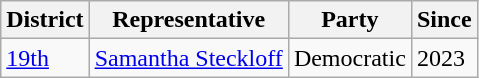<table class="wikitable">
<tr>
<th>District</th>
<th>Representative</th>
<th>Party</th>
<th>Since</th>
</tr>
<tr>
<td><a href='#'>19th</a></td>
<td><a href='#'>Samantha Steckloff</a></td>
<td>Democratic</td>
<td>2023</td>
</tr>
</table>
